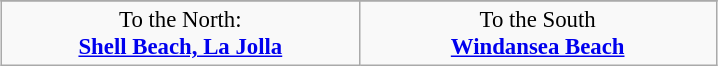<table class="wikitable" style="margin: 0.5em auto; clear: both; font-size:95%;">
<tr style="text-align: center;">
</tr>
<tr style="text-align: center;">
<td width="30%" align="center" rowspan="1">To the North:<br><strong><a href='#'>Shell Beach, La Jolla</a></strong><br></td>
<td width="30%" align="center" rowspan="1">To the South<br><strong><a href='#'>Windansea Beach</a></strong></td>
</tr>
</table>
